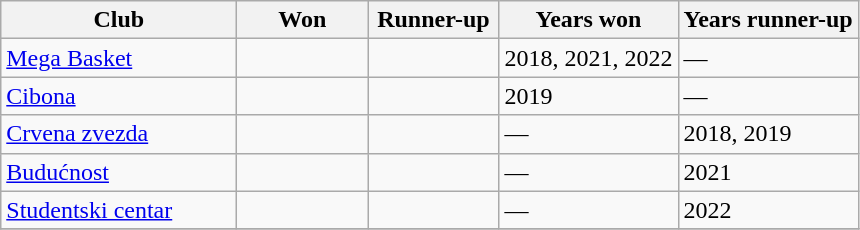<table class="wikitable sortable">
<tr>
<th width="150">Club</th>
<th width="80">Won</th>
<th width="80">Runner-up</th>
<th>Years won</th>
<th>Years runner-up</th>
</tr>
<tr>
<td> <a href='#'>Mega Basket</a></td>
<td></td>
<td></td>
<td>2018, 2021, 2022</td>
<td>—</td>
</tr>
<tr>
<td> <a href='#'>Cibona</a></td>
<td></td>
<td></td>
<td>2019</td>
<td>—</td>
</tr>
<tr>
<td> <a href='#'>Crvena zvezda</a></td>
<td></td>
<td></td>
<td>—</td>
<td>2018, 2019</td>
</tr>
<tr>
<td> <a href='#'>Budućnost</a></td>
<td></td>
<td></td>
<td>—</td>
<td>2021</td>
</tr>
<tr>
<td> <a href='#'>Studentski centar</a></td>
<td></td>
<td></td>
<td>—</td>
<td>2022</td>
</tr>
<tr>
</tr>
</table>
